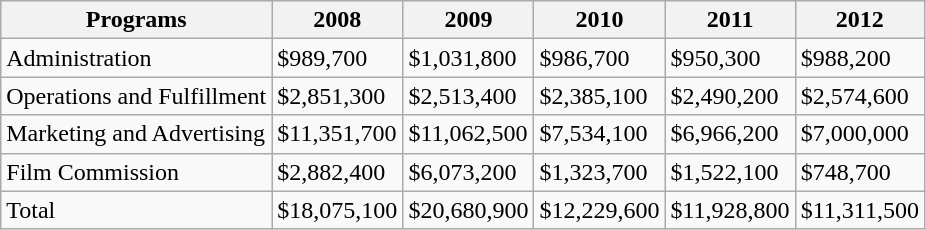<table class="wikitable">
<tr>
<th>Programs</th>
<th>2008</th>
<th>2009</th>
<th>2010</th>
<th>2011</th>
<th>2012</th>
</tr>
<tr>
<td>Administration</td>
<td>$989,700</td>
<td>$1,031,800</td>
<td>$986,700</td>
<td>$950,300</td>
<td>$988,200</td>
</tr>
<tr>
<td>Operations and Fulfillment</td>
<td>$2,851,300</td>
<td>$2,513,400</td>
<td>$2,385,100</td>
<td>$2,490,200</td>
<td>$2,574,600</td>
</tr>
<tr>
<td>Marketing and Advertising</td>
<td>$11,351,700</td>
<td>$11,062,500</td>
<td>$7,534,100</td>
<td>$6,966,200</td>
<td>$7,000,000</td>
</tr>
<tr>
<td>Film Commission</td>
<td>$2,882,400</td>
<td>$6,073,200</td>
<td>$1,323,700</td>
<td>$1,522,100</td>
<td>$748,700</td>
</tr>
<tr>
<td>Total</td>
<td>$18,075,100</td>
<td>$20,680,900</td>
<td>$12,229,600</td>
<td>$11,928,800</td>
<td>$11,311,500</td>
</tr>
</table>
